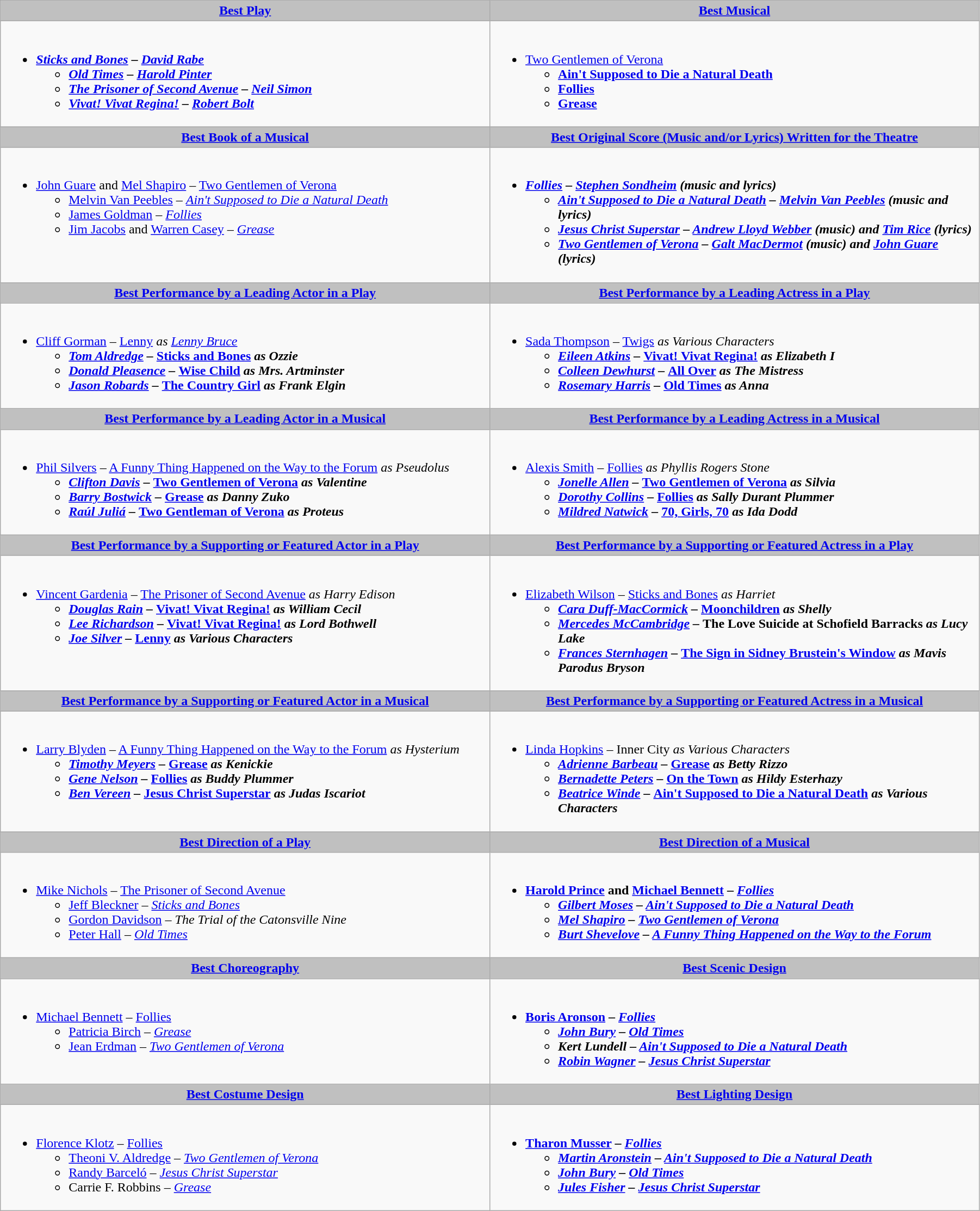<table class=wikitable width="95%">
<tr>
<th style="background:#C0C0C0;" ! width="50%"><a href='#'>Best Play</a></th>
<th style="background:#C0C0C0;" ! width="50%"><a href='#'>Best Musical</a></th>
</tr>
<tr>
<td valign="top"><br><ul><li><strong><em><a href='#'>Sticks and Bones</a><em> – <a href='#'>David Rabe</a><strong><ul><li></em><a href='#'>Old Times</a><em> – <a href='#'>Harold Pinter</a></li><li></em><a href='#'>The Prisoner of Second Avenue</a><em> – <a href='#'>Neil Simon</a></li><li></em><a href='#'>Vivat! Vivat Regina!</a><em> – <a href='#'>Robert Bolt</a></li></ul></li></ul></td>
<td valign="top"><br><ul><li></em></strong><a href='#'>Two Gentlemen of Verona</a><strong><em><ul><li></em><a href='#'>Ain't Supposed to Die a Natural Death</a><em></li><li></em><a href='#'>Follies</a><em></li><li></em><a href='#'>Grease</a><em></li></ul></li></ul></td>
</tr>
<tr>
<th style="background:#C0C0C0;" ! style="width="50%"><a href='#'>Best Book of a Musical</a></th>
<th style="background:#C0C0C0;" ! style="width="50%"><a href='#'>Best Original Score (Music and/or Lyrics) Written for the Theatre</a></th>
</tr>
<tr>
<td valign="top"><br><ul><li></strong><a href='#'>John Guare</a> and <a href='#'>Mel Shapiro</a> – </em><a href='#'>Two Gentlemen of Verona</a></em></strong><ul><li><a href='#'>Melvin Van Peebles</a> – <em><a href='#'>Ain't Supposed to Die a Natural Death</a></em></li><li><a href='#'>James Goldman</a> – <em><a href='#'>Follies</a></em></li><li><a href='#'>Jim Jacobs</a> and <a href='#'>Warren Casey</a> – <em><a href='#'>Grease</a></em></li></ul></li></ul></td>
<td valign="top"><br><ul><li><strong><em><a href='#'>Follies</a><em> – <a href='#'>Stephen Sondheim</a> (music and lyrics)<strong><ul><li></em><a href='#'>Ain't Supposed to Die a Natural Death</a><em> – <a href='#'>Melvin Van Peebles</a> (music and lyrics)</li><li></em><a href='#'>Jesus Christ Superstar</a><em> – <a href='#'>Andrew Lloyd Webber</a> (music) and <a href='#'>Tim Rice</a> (lyrics)</li><li></em><a href='#'>Two Gentlemen of Verona</a><em> – <a href='#'>Galt MacDermot</a> (music) and <a href='#'>John Guare</a> (lyrics)</li></ul></li></ul></td>
</tr>
<tr>
<th style="background:#C0C0C0;" ! style="width="50%"><a href='#'>Best Performance by a Leading Actor in a Play</a></th>
<th style="background:#C0C0C0;" ! style="width="50%"><a href='#'>Best Performance by a Leading Actress in a Play</a></th>
</tr>
<tr>
<td valign="top"><br><ul><li></strong><a href='#'>Cliff Gorman</a> – </em><a href='#'>Lenny</a><em> as <a href='#'>Lenny Bruce</a><strong><ul><li><a href='#'>Tom Aldredge</a> – </em><a href='#'>Sticks and Bones</a><em> as Ozzie</li><li><a href='#'>Donald Pleasence</a> – </em><a href='#'>Wise Child</a><em> as Mrs. Artminster</li><li><a href='#'>Jason Robards</a> – </em><a href='#'>The Country Girl</a><em> as Frank Elgin</li></ul></li></ul></td>
<td valign="top"><br><ul><li></strong><a href='#'>Sada Thompson</a> – </em><a href='#'>Twigs</a><em> as Various Characters<strong><ul><li><a href='#'>Eileen Atkins</a> – </em><a href='#'>Vivat! Vivat Regina!</a><em> as Elizabeth I</li><li><a href='#'>Colleen Dewhurst</a> – </em><a href='#'>All Over</a><em> as The Mistress</li><li><a href='#'>Rosemary Harris</a> – </em><a href='#'>Old Times</a><em> as Anna</li></ul></li></ul></td>
</tr>
<tr>
<th style="background:#C0C0C0;" ! style="width="50%"><a href='#'>Best Performance by a Leading Actor in a Musical</a></th>
<th style="background:#C0C0C0;" ! style="width="50%"><a href='#'>Best Performance by a Leading Actress in a Musical</a></th>
</tr>
<tr>
<td valign="top"><br><ul><li></strong><a href='#'>Phil Silvers</a> – </em><a href='#'>A Funny Thing Happened on the Way to the Forum</a><em> as Pseudolus<strong><ul><li><a href='#'>Clifton Davis</a> – </em><a href='#'>Two Gentlemen of Verona</a><em> as Valentine</li><li><a href='#'>Barry Bostwick</a> – </em><a href='#'>Grease</a><em> as Danny Zuko</li><li><a href='#'>Raúl Juliá</a> – </em><a href='#'>Two Gentleman of Verona</a><em> as Proteus</li></ul></li></ul></td>
<td valign="top"><br><ul><li></strong><a href='#'>Alexis Smith</a> – </em><a href='#'>Follies</a><em> as Phyllis Rogers Stone<strong><ul><li><a href='#'>Jonelle Allen</a> – </em><a href='#'>Two Gentlemen of Verona</a><em> as Silvia</li><li><a href='#'>Dorothy Collins</a> – </em><a href='#'>Follies</a><em> as Sally Durant Plummer</li><li><a href='#'>Mildred Natwick</a> – </em><a href='#'>70, Girls, 70</a><em> as Ida Dodd</li></ul></li></ul></td>
</tr>
<tr>
<th style="background:#C0C0C0;" ! style="width="50%"><a href='#'>Best Performance by a Supporting or Featured Actor in a Play</a></th>
<th style="background:#C0C0C0;" ! style="width="50%"><a href='#'>Best Performance by a Supporting or Featured Actress in a Play</a></th>
</tr>
<tr>
<td valign="top"><br><ul><li></strong><a href='#'>Vincent Gardenia</a> – </em><a href='#'>The Prisoner of Second Avenue</a><em> as Harry Edison<strong><ul><li><a href='#'>Douglas Rain</a> – </em><a href='#'>Vivat! Vivat Regina!</a><em> as William Cecil</li><li><a href='#'>Lee Richardson</a> – </em><a href='#'>Vivat! Vivat Regina!</a><em> as Lord Bothwell</li><li><a href='#'>Joe Silver</a> – </em><a href='#'>Lenny</a><em> as Various Characters</li></ul></li></ul></td>
<td valign="top"><br><ul><li></strong><a href='#'>Elizabeth Wilson</a> – </em><a href='#'>Sticks and Bones</a><em> as Harriet<strong><ul><li><a href='#'>Cara Duff-MacCormick</a> – </em><a href='#'>Moonchildren</a><em> as Shelly</li><li><a href='#'>Mercedes McCambridge</a> – </em>The Love Suicide at Schofield Barracks<em> as Lucy Lake</li><li><a href='#'>Frances Sternhagen</a> – </em><a href='#'>The Sign in Sidney Brustein's Window</a><em> as Mavis Parodus Bryson</li></ul></li></ul></td>
</tr>
<tr>
<th style="background:#C0C0C0;" ! style="width="50%"><a href='#'>Best Performance by a Supporting or Featured Actor in a Musical</a></th>
<th style="background:#C0C0C0;" ! style="width="50%"><a href='#'>Best Performance by a Supporting or Featured Actress in a Musical</a></th>
</tr>
<tr>
<td valign="top"><br><ul><li></strong><a href='#'>Larry Blyden</a> – </em><a href='#'>A Funny Thing Happened on the Way to the Forum</a><em> as Hysterium<strong><ul><li><a href='#'>Timothy Meyers</a> – </em><a href='#'>Grease</a><em> as Kenickie</li><li><a href='#'>Gene Nelson</a> – </em><a href='#'>Follies</a><em> as Buddy Plummer</li><li><a href='#'>Ben Vereen</a> – </em><a href='#'>Jesus Christ Superstar</a><em> as Judas Iscariot</li></ul></li></ul></td>
<td valign="top"><br><ul><li></strong><a href='#'>Linda Hopkins</a> – </em>Inner City<em> as Various Characters<strong><ul><li><a href='#'>Adrienne Barbeau</a> – </em><a href='#'>Grease</a><em> as Betty Rizzo</li><li><a href='#'>Bernadette Peters</a> – </em><a href='#'>On the Town</a><em> as Hildy Esterhazy</li><li><a href='#'>Beatrice Winde</a> – </em><a href='#'>Ain't Supposed to Die a Natural Death</a><em> as Various Characters</li></ul></li></ul></td>
</tr>
<tr>
<th style="background:#C0C0C0;" ! style="width="50%"><a href='#'>Best Direction of a Play</a></th>
<th style="background:#C0C0C0;" ! style="width="50%"><a href='#'>Best Direction of a Musical</a></th>
</tr>
<tr>
<td valign="top"><br><ul><li></strong><a href='#'>Mike Nichols</a> – </em><a href='#'>The Prisoner of Second Avenue</a></em></strong><ul><li><a href='#'>Jeff Bleckner</a> – <em><a href='#'>Sticks and Bones</a></em></li><li><a href='#'>Gordon Davidson</a> – <em>The Trial of the Catonsville Nine</em></li><li><a href='#'>Peter Hall</a> – <em><a href='#'>Old Times</a></em></li></ul></li></ul></td>
<td valign="top"><br><ul><li><strong><a href='#'>Harold Prince</a> and <a href='#'>Michael Bennett</a> – <em><a href='#'>Follies</a><strong><em><ul><li><a href='#'>Gilbert Moses</a> – </em><a href='#'>Ain't Supposed to Die a Natural Death</a><em></li><li><a href='#'>Mel Shapiro</a> – </em><a href='#'>Two Gentlemen of Verona</a><em></li><li><a href='#'>Burt Shevelove</a> – </em><a href='#'>A Funny Thing Happened on the Way to the Forum</a><em></li></ul></li></ul></td>
</tr>
<tr>
<th style="background:#C0C0C0;" ! style="width="50%"><a href='#'>Best Choreography</a></th>
<th style="background:#C0C0C0;" ! style="width="50%"><a href='#'>Best Scenic Design</a></th>
</tr>
<tr>
<td valign="top"><br><ul><li></strong><a href='#'>Michael Bennett</a> – </em><a href='#'>Follies</a></em></strong><ul><li><a href='#'>Patricia Birch</a> – <em><a href='#'>Grease</a></em></li><li><a href='#'>Jean Erdman</a> – <em><a href='#'>Two Gentlemen of Verona</a></em></li></ul></li></ul></td>
<td valign="top"><br><ul><li><strong><a href='#'>Boris Aronson</a> – <em><a href='#'>Follies</a><strong><em><ul><li><a href='#'>John Bury</a> – </em><a href='#'>Old Times</a><em></li><li>Kert Lundell – </em><a href='#'>Ain't Supposed to Die a Natural Death</a><em></li><li><a href='#'>Robin Wagner</a> – </em><a href='#'>Jesus Christ Superstar</a><em></li></ul></li></ul></td>
</tr>
<tr>
<th style="background:#C0C0C0;" ! style="width="50%"><a href='#'>Best Costume Design</a></th>
<th style="background:#C0C0C0;" ! style="width="50%"><a href='#'>Best Lighting Design</a></th>
</tr>
<tr>
<td valign="top"><br><ul><li></strong><a href='#'>Florence Klotz</a> – </em><a href='#'>Follies</a></em></strong><ul><li><a href='#'>Theoni V. Aldredge</a> – <em><a href='#'>Two Gentlemen of Verona</a></em></li><li><a href='#'>Randy Barceló</a> – <em><a href='#'>Jesus Christ Superstar</a></em></li><li>Carrie F. Robbins – <em><a href='#'>Grease</a></em></li></ul></li></ul></td>
<td valign="top"><br><ul><li><strong><a href='#'>Tharon Musser</a> – <em><a href='#'>Follies</a><strong><em><ul><li><a href='#'>Martin Aronstein</a> – </em><a href='#'>Ain't Supposed to Die a Natural Death</a><em></li><li><a href='#'>John Bury</a> – </em><a href='#'>Old Times</a><em></li><li><a href='#'>Jules Fisher</a> – </em><a href='#'>Jesus Christ Superstar</a><em></li></ul></li></ul></td>
</tr>
</table>
